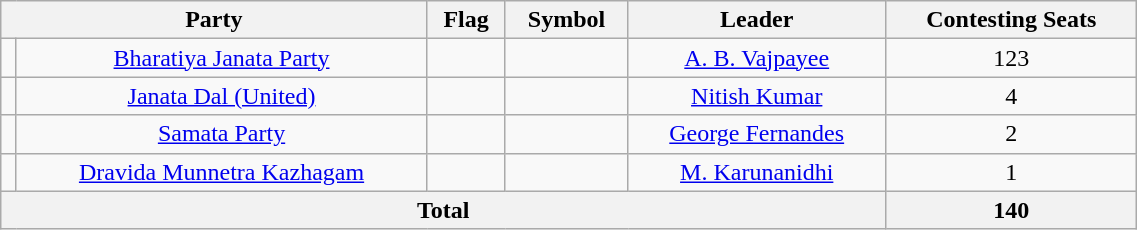<table class="wikitable" width="60%" style="text-align:center">
<tr>
<th colspan="2">Party</th>
<th>Flag</th>
<th>Symbol</th>
<th>Leader</th>
<th>Contesting Seats</th>
</tr>
<tr>
<td></td>
<td><a href='#'>Bharatiya Janata Party</a></td>
<td></td>
<td></td>
<td><a href='#'>A. B. Vajpayee</a></td>
<td>123</td>
</tr>
<tr>
<td></td>
<td><a href='#'>Janata Dal (United)</a></td>
<td></td>
<td></td>
<td><a href='#'>Nitish Kumar</a></td>
<td>4</td>
</tr>
<tr>
<td></td>
<td><a href='#'>Samata Party</a></td>
<td></td>
<td></td>
<td><a href='#'>George Fernandes</a></td>
<td>2</td>
</tr>
<tr>
<td></td>
<td><a href='#'>Dravida Munnetra Kazhagam</a></td>
<td></td>
<td></td>
<td><a href='#'>M. Karunanidhi</a></td>
<td>1</td>
</tr>
<tr>
<th colspan=5>Total</th>
<th>140</th>
</tr>
</table>
